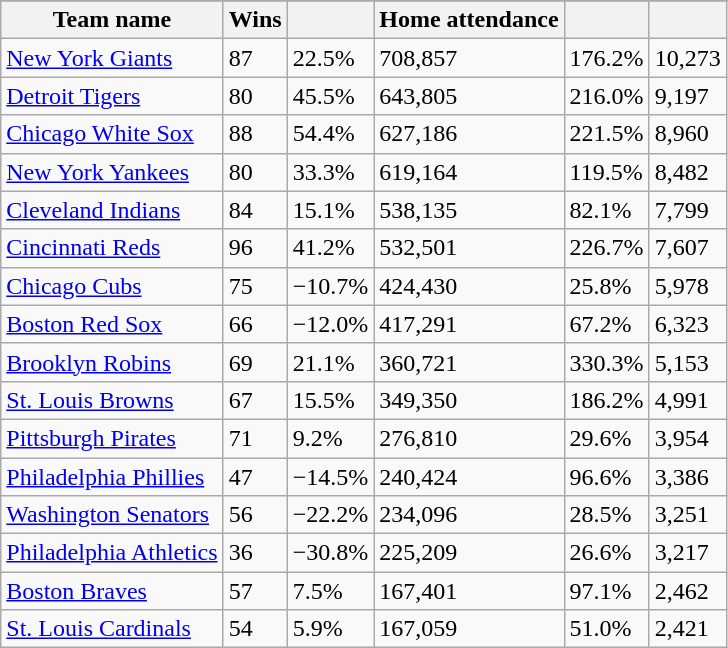<table class="wikitable sortable">
<tr style="text-align:center; font-size:larger;">
</tr>
<tr>
<th>Team name</th>
<th>Wins</th>
<th></th>
<th>Home attendance</th>
<th></th>
<th></th>
</tr>
<tr>
<td><a href='#'>New York Giants</a></td>
<td>87</td>
<td>22.5%</td>
<td>708,857</td>
<td>176.2%</td>
<td>10,273</td>
</tr>
<tr>
<td><a href='#'>Detroit Tigers</a></td>
<td>80</td>
<td>45.5%</td>
<td>643,805</td>
<td>216.0%</td>
<td>9,197</td>
</tr>
<tr>
<td><a href='#'>Chicago White Sox</a></td>
<td>88</td>
<td>54.4%</td>
<td>627,186</td>
<td>221.5%</td>
<td>8,960</td>
</tr>
<tr>
<td><a href='#'>New York Yankees</a></td>
<td>80</td>
<td>33.3%</td>
<td>619,164</td>
<td>119.5%</td>
<td>8,482</td>
</tr>
<tr>
<td><a href='#'>Cleveland Indians</a></td>
<td>84</td>
<td>15.1%</td>
<td>538,135</td>
<td>82.1%</td>
<td>7,799</td>
</tr>
<tr>
<td><a href='#'>Cincinnati Reds</a></td>
<td>96</td>
<td>41.2%</td>
<td>532,501</td>
<td>226.7%</td>
<td>7,607</td>
</tr>
<tr>
<td><a href='#'>Chicago Cubs</a></td>
<td>75</td>
<td>−10.7%</td>
<td>424,430</td>
<td>25.8%</td>
<td>5,978</td>
</tr>
<tr>
<td><a href='#'>Boston Red Sox</a></td>
<td>66</td>
<td>−12.0%</td>
<td>417,291</td>
<td>67.2%</td>
<td>6,323</td>
</tr>
<tr>
<td><a href='#'>Brooklyn Robins</a></td>
<td>69</td>
<td>21.1%</td>
<td>360,721</td>
<td>330.3%</td>
<td>5,153</td>
</tr>
<tr>
<td><a href='#'>St. Louis Browns</a></td>
<td>67</td>
<td>15.5%</td>
<td>349,350</td>
<td>186.2%</td>
<td>4,991</td>
</tr>
<tr>
<td><a href='#'>Pittsburgh Pirates</a></td>
<td>71</td>
<td>9.2%</td>
<td>276,810</td>
<td>29.6%</td>
<td>3,954</td>
</tr>
<tr>
<td><a href='#'>Philadelphia Phillies</a></td>
<td>47</td>
<td>−14.5%</td>
<td>240,424</td>
<td>96.6%</td>
<td>3,386</td>
</tr>
<tr>
<td><a href='#'>Washington Senators</a></td>
<td>56</td>
<td>−22.2%</td>
<td>234,096</td>
<td>28.5%</td>
<td>3,251</td>
</tr>
<tr>
<td><a href='#'>Philadelphia Athletics</a></td>
<td>36</td>
<td>−30.8%</td>
<td>225,209</td>
<td>26.6%</td>
<td>3,217</td>
</tr>
<tr>
<td><a href='#'>Boston Braves</a></td>
<td>57</td>
<td>7.5%</td>
<td>167,401</td>
<td>97.1%</td>
<td>2,462</td>
</tr>
<tr>
<td><a href='#'>St. Louis Cardinals</a></td>
<td>54</td>
<td>5.9%</td>
<td>167,059</td>
<td>51.0%</td>
<td>2,421</td>
</tr>
</table>
